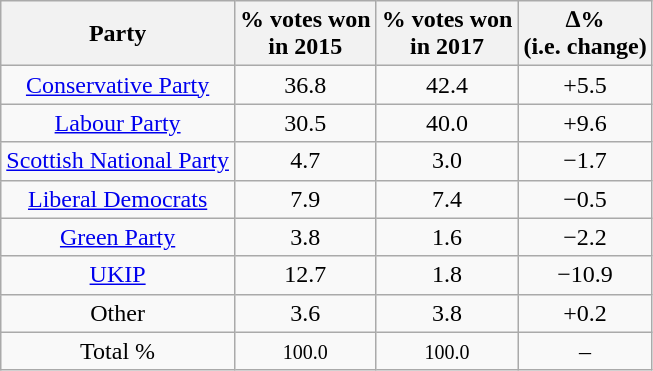<table class="wikitable plainrowheaders sortable" style="text-align:center">
<tr>
<th>Party</th>
<th>% votes won<br>in 2015</th>
<th>% votes won<br>in 2017</th>
<th>∆%<br>(i.e. change)</th>
</tr>
<tr>
<td><a href='#'>Conservative Party</a></td>
<td>36.8</td>
<td>42.4</td>
<td>+5.5</td>
</tr>
<tr>
<td><a href='#'>Labour Party</a></td>
<td>30.5</td>
<td>40.0</td>
<td>+9.6</td>
</tr>
<tr>
<td><a href='#'>Scottish National Party</a></td>
<td>4.7</td>
<td>3.0</td>
<td>−1.7</td>
</tr>
<tr>
<td><a href='#'>Liberal Democrats</a></td>
<td>7.9</td>
<td>7.4</td>
<td>−0.5</td>
</tr>
<tr>
<td><a href='#'>Green Party</a></td>
<td>3.8</td>
<td>1.6</td>
<td>−2.2</td>
</tr>
<tr>
<td><a href='#'>UKIP</a></td>
<td>12.7</td>
<td>1.8</td>
<td>−10.9</td>
</tr>
<tr>
<td>Other</td>
<td>3.6</td>
<td>3.8</td>
<td>+0.2</td>
</tr>
<tr>
<td>Total %</td>
<td><small>100.0</small></td>
<td><small>100.0</small></td>
<td>–</td>
</tr>
</table>
